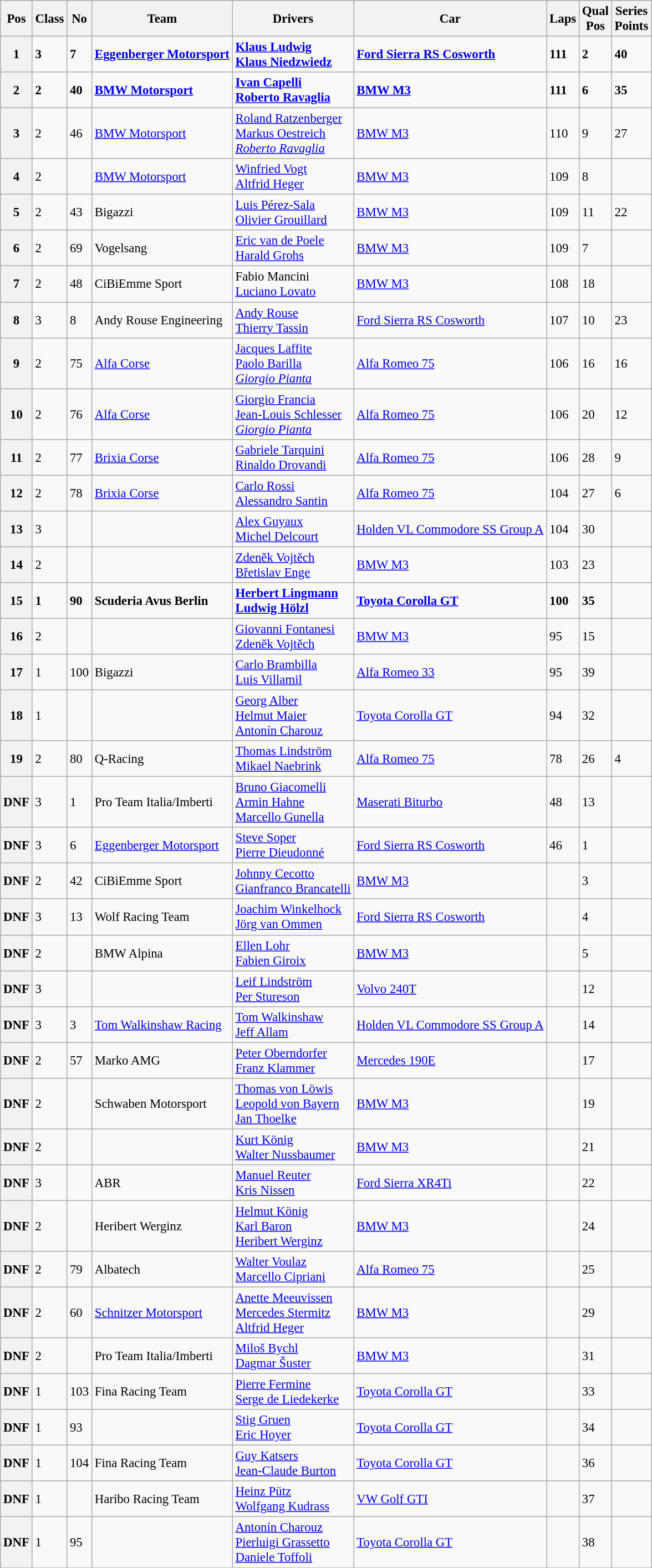<table class="wikitable sortable" style="font-size: 95%;">
<tr>
<th>Pos</th>
<th>Class</th>
<th>No</th>
<th>Team</th>
<th>Drivers</th>
<th>Car</th>
<th>Laps</th>
<th>Qual<br>Pos</th>
<th>Series<br>Points</th>
</tr>
<tr style="font-weight: bold">
<th>1</th>
<td>3</td>
<td>7</td>
<td> <a href='#'>Eggenberger Motorsport</a></td>
<td> <a href='#'>Klaus Ludwig</a><br> <a href='#'>Klaus Niedzwiedz</a></td>
<td><a href='#'>Ford Sierra RS Cosworth</a></td>
<td>111</td>
<td>2</td>
<td>40</td>
</tr>
<tr style="font-weight: bold">
<th>2</th>
<td>2</td>
<td>40</td>
<td> <a href='#'>BMW Motorsport</a></td>
<td> <a href='#'>Ivan Capelli</a><br> <a href='#'>Roberto Ravaglia</a></td>
<td><a href='#'>BMW M3</a></td>
<td>111</td>
<td>6</td>
<td>35</td>
</tr>
<tr>
<th>3</th>
<td>2</td>
<td>46</td>
<td> <a href='#'>BMW Motorsport</a></td>
<td> <a href='#'>Roland Ratzenberger</a><br> <a href='#'>Markus Oestreich</a><br> <em><a href='#'>Roberto Ravaglia</a></em></td>
<td><a href='#'>BMW M3</a></td>
<td>110</td>
<td>9</td>
<td>27</td>
</tr>
<tr>
<th>4</th>
<td>2</td>
<td></td>
<td> <a href='#'>BMW Motorsport</a></td>
<td> <a href='#'>Winfried Vogt</a><br> <a href='#'>Altfrid Heger</a></td>
<td><a href='#'>BMW M3</a></td>
<td>109</td>
<td>8</td>
<td></td>
</tr>
<tr>
<th>5</th>
<td>2</td>
<td>43</td>
<td> Bigazzi</td>
<td> <a href='#'>Luis Pérez-Sala</a><br> <a href='#'>Olivier Grouillard</a></td>
<td><a href='#'>BMW M3</a></td>
<td>109</td>
<td>11</td>
<td>22</td>
</tr>
<tr>
<th>6</th>
<td>2</td>
<td>69</td>
<td>Vogelsang</td>
<td> <a href='#'>Eric van de Poele</a><br> <a href='#'>Harald Grohs</a></td>
<td><a href='#'>BMW M3</a></td>
<td>109</td>
<td>7</td>
<td></td>
</tr>
<tr>
<th>7</th>
<td>2</td>
<td>48</td>
<td> CiBiEmme Sport</td>
<td> Fabio Mancini<br> <a href='#'>Luciano Lovato</a></td>
<td><a href='#'>BMW M3</a></td>
<td>108</td>
<td>18</td>
<td></td>
</tr>
<tr>
<th>8</th>
<td>3</td>
<td>8</td>
<td> Andy Rouse Engineering</td>
<td> <a href='#'>Andy Rouse</a><br> <a href='#'>Thierry Tassin</a></td>
<td><a href='#'>Ford Sierra RS Cosworth</a></td>
<td>107</td>
<td>10</td>
<td>23</td>
</tr>
<tr>
<th>9</th>
<td>2</td>
<td>75</td>
<td> <a href='#'>Alfa Corse</a></td>
<td> <a href='#'>Jacques Laffite</a><br> <a href='#'>Paolo Barilla</a><br> <em><a href='#'>Giorgio Pianta</a></em></td>
<td><a href='#'>Alfa Romeo 75</a></td>
<td>106</td>
<td>16</td>
<td>16</td>
</tr>
<tr>
<th>10</th>
<td>2</td>
<td>76</td>
<td> <a href='#'>Alfa Corse</a></td>
<td> <a href='#'>Giorgio Francia</a><br> <a href='#'>Jean-Louis Schlesser</a><br> <em><a href='#'>Giorgio Pianta</a></em></td>
<td><a href='#'>Alfa Romeo 75</a></td>
<td>106</td>
<td>20</td>
<td>12</td>
</tr>
<tr>
<th>11</th>
<td>2</td>
<td>77</td>
<td> <a href='#'>Brixia Corse</a></td>
<td> <a href='#'>Gabriele Tarquini</a><br> <a href='#'>Rinaldo Drovandi</a></td>
<td><a href='#'>Alfa Romeo 75</a></td>
<td>106</td>
<td>28</td>
<td>9</td>
</tr>
<tr>
<th>12</th>
<td>2</td>
<td>78</td>
<td> <a href='#'>Brixia Corse</a></td>
<td> <a href='#'>Carlo Rossi</a><br> <a href='#'>Alessandro Santin</a></td>
<td><a href='#'>Alfa Romeo 75</a></td>
<td>104</td>
<td>27</td>
<td>6</td>
</tr>
<tr>
<th>13</th>
<td>3</td>
<td></td>
<td></td>
<td> <a href='#'>Alex Guyaux</a> <br> <a href='#'>Michel Delcourt</a></td>
<td><a href='#'>Holden VL Commodore SS Group A</a></td>
<td>104</td>
<td>30</td>
<td></td>
</tr>
<tr>
<th>14</th>
<td>2</td>
<td></td>
<td></td>
<td> <a href='#'>Zdeněk Vojtěch</a><br> <a href='#'>Břetislav Enge</a></td>
<td><a href='#'>BMW M3</a></td>
<td>103</td>
<td>23</td>
<td></td>
</tr>
<tr style="font-weight: bold">
<th>15</th>
<td>1</td>
<td>90</td>
<td> Scuderia Avus Berlin</td>
<td> <a href='#'>Herbert Lingmann</a><br> <a href='#'>Ludwig Hölzl</a></td>
<td><a href='#'>Toyota Corolla GT</a></td>
<td>100</td>
<td>35</td>
<td></td>
</tr>
<tr>
<th>16</th>
<td>2</td>
<td></td>
<td></td>
<td> <a href='#'>Giovanni Fontanesi</a><br> <a href='#'>Zdeněk Vojtěch</a></td>
<td><a href='#'>BMW M3</a></td>
<td>95</td>
<td>15</td>
<td></td>
</tr>
<tr>
<th>17</th>
<td>1</td>
<td>100</td>
<td> Bigazzi</td>
<td> <a href='#'>Carlo Brambilla</a><br> <a href='#'>Luis Villamil</a></td>
<td><a href='#'>Alfa Romeo 33</a></td>
<td>95</td>
<td>39</td>
<td></td>
</tr>
<tr>
<th>18</th>
<td>1</td>
<td></td>
<td></td>
<td> <a href='#'>Georg Alber</a><br> <a href='#'>Helmut Maier</a><br> <a href='#'>Antonín Charouz</a></td>
<td><a href='#'>Toyota Corolla GT</a></td>
<td>94</td>
<td>32</td>
<td></td>
</tr>
<tr>
<th>19</th>
<td>2</td>
<td>80</td>
<td> Q-Racing</td>
<td> <a href='#'>Thomas Lindström</a><br> <a href='#'>Mikael Naebrink</a></td>
<td><a href='#'>Alfa Romeo 75</a></td>
<td>78</td>
<td>26</td>
<td>4</td>
</tr>
<tr>
<th>DNF</th>
<td>3</td>
<td>1</td>
<td> Pro Team Italia/Imberti</td>
<td> <a href='#'>Bruno Giacomelli</a><br> <a href='#'>Armin Hahne</a><br> <a href='#'>Marcello Gunella</a></td>
<td><a href='#'>Maserati Biturbo</a></td>
<td>48</td>
<td>13</td>
<td></td>
</tr>
<tr>
<th>DNF</th>
<td>3</td>
<td>6</td>
<td> <a href='#'>Eggenberger Motorsport</a></td>
<td> <a href='#'>Steve Soper</a><br> <a href='#'>Pierre Dieudonné</a></td>
<td><a href='#'>Ford Sierra RS Cosworth</a></td>
<td>46</td>
<td>1</td>
<td></td>
</tr>
<tr>
<th>DNF</th>
<td>2</td>
<td>42</td>
<td> CiBiEmme Sport</td>
<td> <a href='#'>Johnny Cecotto</a><br> <a href='#'>Gianfranco Brancatelli</a></td>
<td><a href='#'>BMW M3</a></td>
<td></td>
<td>3</td>
<td></td>
</tr>
<tr>
<th>DNF</th>
<td>3</td>
<td>13</td>
<td>Wolf Racing Team</td>
<td> <a href='#'>Joachim Winkelhock</a><br> <a href='#'>Jörg van Ommen</a></td>
<td><a href='#'>Ford Sierra RS Cosworth</a></td>
<td></td>
<td>4</td>
<td></td>
</tr>
<tr>
<th>DNF</th>
<td>2</td>
<td></td>
<td>BMW Alpina</td>
<td> <a href='#'>Ellen Lohr</a><br> <a href='#'>Fabien Giroix</a></td>
<td><a href='#'>BMW M3</a></td>
<td></td>
<td>5</td>
<td></td>
</tr>
<tr>
<th>DNF</th>
<td>3</td>
<td></td>
<td></td>
<td> <a href='#'>Leif Lindström</a><br> <a href='#'>Per Stureson</a></td>
<td><a href='#'>Volvo 240T</a></td>
<td></td>
<td>12</td>
<td></td>
</tr>
<tr>
<th>DNF</th>
<td>3</td>
<td>3</td>
<td> <a href='#'>Tom Walkinshaw Racing</a></td>
<td> <a href='#'>Tom Walkinshaw</a><br> <a href='#'>Jeff Allam</a></td>
<td><a href='#'>Holden VL Commodore SS Group A</a></td>
<td></td>
<td>14</td>
<td></td>
</tr>
<tr>
<th>DNF</th>
<td>2</td>
<td>57</td>
<td> Marko AMG</td>
<td> <a href='#'>Peter Oberndorfer</a><br> <a href='#'>Franz Klammer</a></td>
<td><a href='#'>Mercedes 190E</a></td>
<td></td>
<td>17</td>
<td></td>
</tr>
<tr>
<th>DNF</th>
<td>2</td>
<td></td>
<td> Schwaben Motorsport</td>
<td> <a href='#'>Thomas von Löwis</a><br> <a href='#'>Leopold von Bayern</a><br> <a href='#'>Jan Thoelke</a></td>
<td><a href='#'>BMW M3</a></td>
<td></td>
<td>19</td>
<td></td>
</tr>
<tr>
<th>DNF</th>
<td>2</td>
<td></td>
<td></td>
<td> <a href='#'>Kurt König</a><br> <a href='#'>Walter Nussbaumer</a></td>
<td><a href='#'>BMW M3</a></td>
<td></td>
<td>21</td>
<td></td>
</tr>
<tr>
<th>DNF</th>
<td>3</td>
<td></td>
<td>ABR</td>
<td> <a href='#'>Manuel Reuter</a><br> <a href='#'>Kris Nissen</a></td>
<td><a href='#'>Ford Sierra XR4Ti</a></td>
<td></td>
<td>22</td>
<td></td>
</tr>
<tr>
<th>DNF</th>
<td>2</td>
<td></td>
<td>Heribert Werginz</td>
<td> <a href='#'>Helmut König</a><br> <a href='#'>Karl Baron</a><br> <a href='#'>Heribert Werginz</a></td>
<td><a href='#'>BMW M3</a></td>
<td></td>
<td>24</td>
<td></td>
</tr>
<tr>
<th>DNF</th>
<td>2</td>
<td>79</td>
<td> Albatech</td>
<td> <a href='#'>Walter Voulaz</a><br> <a href='#'>Marcello Cipriani</a></td>
<td><a href='#'>Alfa Romeo 75</a></td>
<td></td>
<td>25</td>
<td></td>
</tr>
<tr>
<th>DNF</th>
<td>2</td>
<td>60</td>
<td> <a href='#'>Schnitzer Motorsport</a></td>
<td> <a href='#'>Anette Meeuvissen</a><br> <a href='#'>Mercedes Stermitz</a><br> <a href='#'>Altfrid Heger</a></td>
<td><a href='#'>BMW M3</a></td>
<td></td>
<td>29</td>
<td></td>
</tr>
<tr>
<th>DNF</th>
<td>2</td>
<td></td>
<td> Pro Team Italia/Imberti</td>
<td> <a href='#'>Miloš Bychl</a><br> <a href='#'>Dagmar Šuster</a></td>
<td><a href='#'>BMW M3</a></td>
<td></td>
<td>31</td>
<td></td>
</tr>
<tr>
<th>DNF</th>
<td>1</td>
<td>103</td>
<td>Fina Racing Team</td>
<td> <a href='#'>Pierre Fermine</a><br> <a href='#'>Serge de Liedekerke</a></td>
<td><a href='#'>Toyota Corolla GT</a></td>
<td></td>
<td>33</td>
<td></td>
</tr>
<tr>
<th>DNF</th>
<td>1</td>
<td>93</td>
<td></td>
<td> <a href='#'>Stig Gruen</a><br> <a href='#'>Eric Hoyer</a></td>
<td><a href='#'>Toyota Corolla GT</a></td>
<td></td>
<td>34</td>
<td></td>
</tr>
<tr>
<th>DNF</th>
<td>1</td>
<td>104</td>
<td>Fina Racing Team</td>
<td> <a href='#'>Guy Katsers</a><br> <a href='#'>Jean-Claude Burton</a></td>
<td><a href='#'>Toyota Corolla GT</a></td>
<td></td>
<td>36</td>
<td></td>
</tr>
<tr>
<th>DNF</th>
<td>1</td>
<td></td>
<td>Haribo Racing Team</td>
<td> <a href='#'>Heinz Pütz</a><br> <a href='#'>Wolfgang Kudrass</a></td>
<td><a href='#'>VW Golf GTI</a></td>
<td></td>
<td>37</td>
<td></td>
</tr>
<tr>
<th>DNF</th>
<td>1</td>
<td>95</td>
<td></td>
<td> <a href='#'>Antonín Charouz</a><br> <a href='#'>Pierluigi Grassetto</a><br> <a href='#'>Daniele Toffoli</a></td>
<td><a href='#'>Toyota Corolla GT</a></td>
<td></td>
<td>38</td>
<td></td>
</tr>
<tr>
</tr>
</table>
